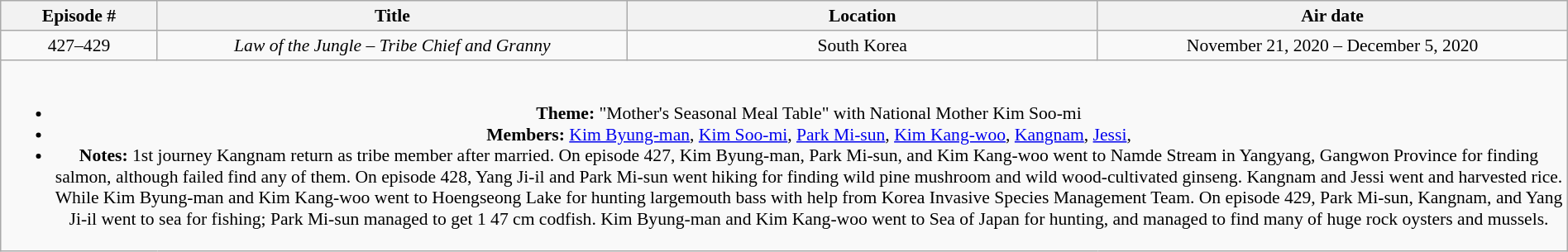<table class="wikitable" style="text-align:center; font-size:90%; width:100%;">
<tr>
<th width="10%">Episode #</th>
<th width="30%">Title</th>
<th width="30%">Location</th>
<th width="30%">Air date</th>
</tr>
<tr>
<td>427–429</td>
<td><em>Law of the Jungle – Tribe Chief and Granny</em></td>
<td>South Korea</td>
<td>November 21, 2020 – December 5, 2020</td>
</tr>
<tr>
<td colspan="4"><br><ul><li><strong>Theme:</strong> "Mother's Seasonal Meal Table" with National Mother Kim Soo-mi</li><li><strong>Members:</strong> <a href='#'>Kim Byung-man</a>, <a href='#'>Kim Soo-mi</a>, <a href='#'>Park Mi-sun</a>, <a href='#'>Kim Kang-woo</a>, <a href='#'>Kangnam</a>, <a href='#'>Jessi</a>, </li><li><strong>Notes:</strong> 1st journey Kangnam return as tribe member after married. On episode 427, Kim Byung-man, Park Mi-sun, and Kim Kang-woo went to Namde Stream in Yangyang, Gangwon Province for finding salmon, although failed find any of them. On episode 428, Yang Ji-il and Park Mi-sun went hiking for finding wild pine mushroom and wild wood-cultivated ginseng. Kangnam and Jessi went and harvested rice. While Kim Byung-man and Kim Kang-woo went to Hoengseong Lake for hunting largemouth bass with help from Korea Invasive Species Management Team. On episode 429, Park Mi-sun, Kangnam, and Yang Ji-il went to sea for fishing; Park Mi-sun managed to get 1 47 cm codfish. Kim Byung-man and Kim Kang-woo went to Sea of Japan for hunting, and managed to find many of huge rock oysters and mussels.</li></ul></td>
</tr>
</table>
